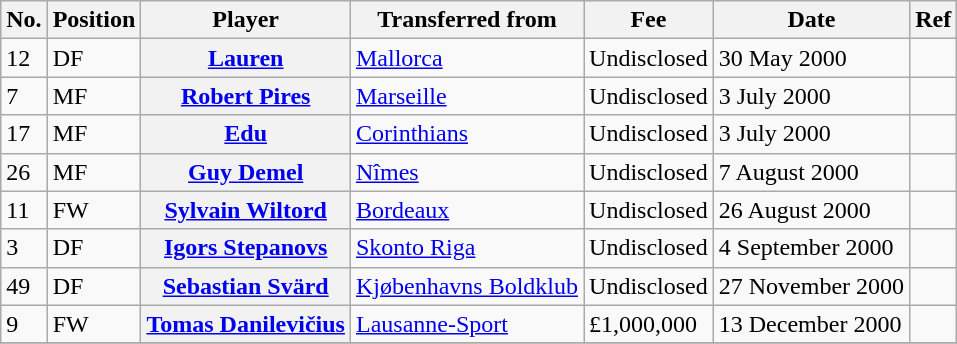<table class="wikitable plainrowheaders" style="text-align:center; text-align:left">
<tr>
<th scope="col">No.</th>
<th scope="col">Position</th>
<th scope="col">Player</th>
<th scope="col">Transferred from</th>
<th scope="col">Fee</th>
<th scope="col">Date</th>
<th scope="col">Ref</th>
</tr>
<tr>
<td>12</td>
<td>DF</td>
<th scope="row"><a href='#'>Lauren</a></th>
<td><a href='#'>Mallorca</a></td>
<td>Undisclosed</td>
<td>30 May 2000</td>
<td></td>
</tr>
<tr>
<td>7</td>
<td>MF</td>
<th scope="row"><a href='#'>Robert Pires</a></th>
<td><a href='#'>Marseille</a></td>
<td>Undisclosed</td>
<td>3 July 2000</td>
<td></td>
</tr>
<tr>
<td>17</td>
<td>MF</td>
<th scope="row"><a href='#'>Edu</a></th>
<td><a href='#'>Corinthians</a></td>
<td>Undisclosed</td>
<td>3 July 2000</td>
<td></td>
</tr>
<tr>
<td>26</td>
<td>MF</td>
<th scope="row"><a href='#'>Guy Demel</a></th>
<td><a href='#'>Nîmes</a></td>
<td>Undisclosed</td>
<td>7 August 2000</td>
<td></td>
</tr>
<tr>
<td>11</td>
<td>FW</td>
<th scope="row"><a href='#'>Sylvain Wiltord</a></th>
<td><a href='#'>Bordeaux</a></td>
<td>Undisclosed</td>
<td>26 August 2000</td>
<td></td>
</tr>
<tr>
<td>3</td>
<td>DF</td>
<th scope="row"><a href='#'>Igors Stepanovs</a></th>
<td><a href='#'>Skonto Riga</a></td>
<td>Undisclosed</td>
<td>4 September 2000</td>
<td></td>
</tr>
<tr>
<td>49</td>
<td>DF</td>
<th scope="row"><a href='#'>Sebastian Svärd</a></th>
<td><a href='#'>Kjøbenhavns Boldklub</a></td>
<td>Undisclosed</td>
<td>27 November 2000</td>
<td></td>
</tr>
<tr>
<td>9</td>
<td>FW</td>
<th scope="row"><a href='#'>Tomas Danilevičius</a></th>
<td><a href='#'>Lausanne-Sport</a></td>
<td>£1,000,000</td>
<td>13 December 2000</td>
<td></td>
</tr>
<tr>
</tr>
</table>
